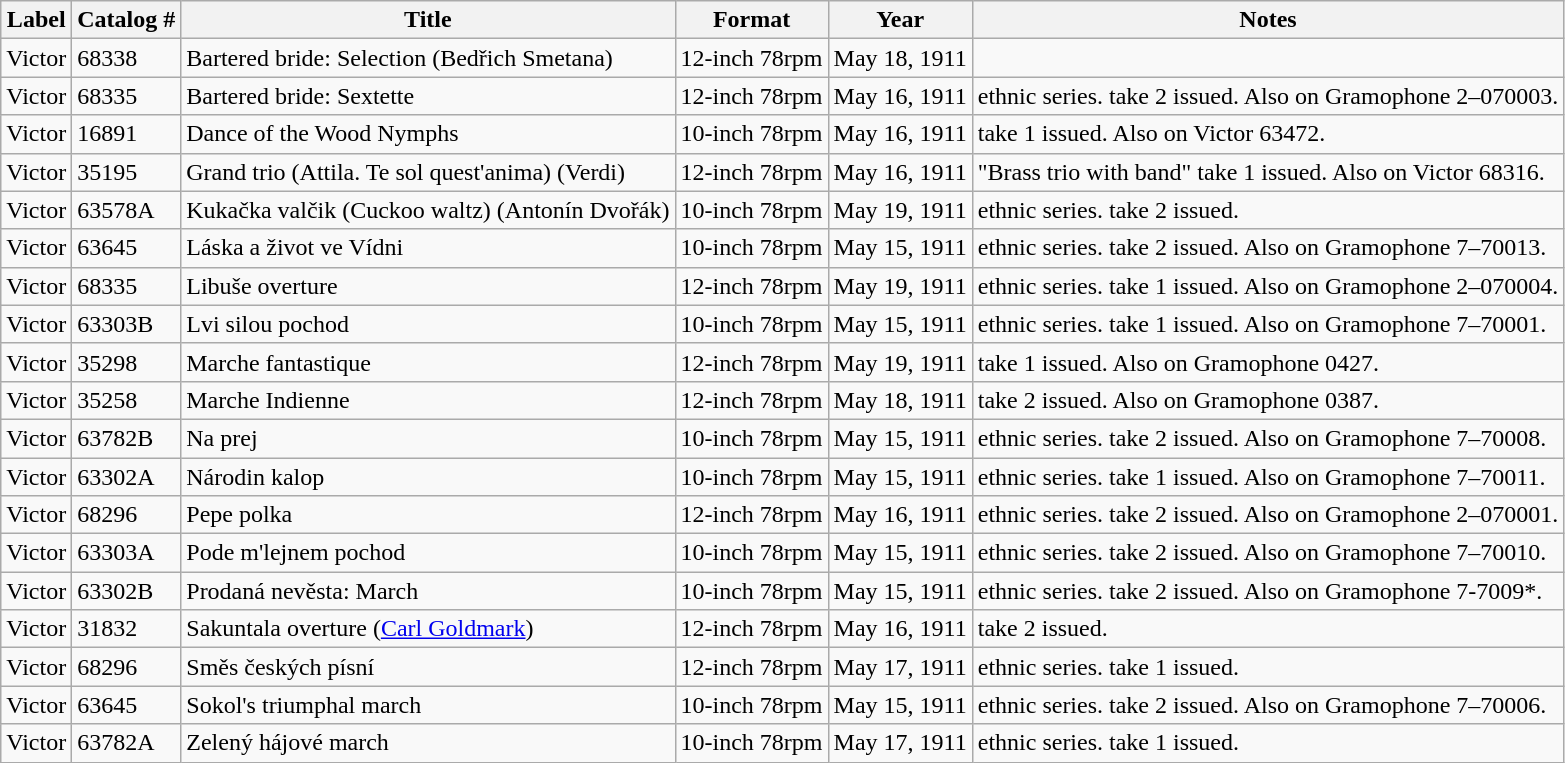<table class=wikitable>
<tr>
<th Record Label>Label</th>
<th>Catalog #</th>
<th>Title</th>
<th>Format</th>
<th>Year</th>
<th>Notes</th>
</tr>
<tr>
<td>Victor</td>
<td>68338</td>
<td>Bartered bride: Selection (Bedřich Smetana)</td>
<td>12-inch 78rpm</td>
<td>May 18, 1911</td>
<td></td>
</tr>
<tr>
<td>Victor</td>
<td>68335</td>
<td>Bartered bride: Sextette</td>
<td>12-inch 78rpm</td>
<td>May 16, 1911</td>
<td>ethnic series. take 2 issued. Also on Gramophone 2–070003.</td>
</tr>
<tr>
<td>Victor</td>
<td>16891</td>
<td>Dance of the Wood Nymphs</td>
<td>10-inch 78rpm</td>
<td>May 16, 1911</td>
<td>take 1 issued. Also on Victor 63472.</td>
</tr>
<tr>
<td>Victor</td>
<td>35195</td>
<td>Grand trio (Attila. Te sol quest'anima) (Verdi)</td>
<td>12-inch 78rpm</td>
<td>May 16, 1911</td>
<td>"Brass trio with band" take 1 issued. Also on Victor 68316.</td>
</tr>
<tr>
<td>Victor</td>
<td>63578A</td>
<td>Kukačka valčik (Cuckoo waltz) (Antonín Dvořák)</td>
<td>10-inch 78rpm</td>
<td>May 19, 1911</td>
<td>ethnic series. take 2 issued.</td>
</tr>
<tr>
<td>Victor</td>
<td>63645</td>
<td>Láska a život ve Vídni</td>
<td>10-inch 78rpm</td>
<td>May 15, 1911</td>
<td>ethnic series. take 2 issued. Also on Gramophone 7–70013.</td>
</tr>
<tr>
<td>Victor</td>
<td>68335</td>
<td>Libuše overture</td>
<td>12-inch 78rpm</td>
<td>May 19, 1911</td>
<td>ethnic series. take 1 issued. Also on Gramophone 2–070004.</td>
</tr>
<tr>
<td>Victor</td>
<td>63303B</td>
<td>Lvi silou pochod</td>
<td>10-inch 78rpm</td>
<td>May 15, 1911</td>
<td>ethnic series. take 1 issued. Also on Gramophone 7–70001.</td>
</tr>
<tr>
<td>Victor</td>
<td>35298</td>
<td>Marche fantastique</td>
<td>12-inch 78rpm</td>
<td>May 19, 1911</td>
<td>take 1 issued. Also on Gramophone 0427.</td>
</tr>
<tr>
<td>Victor</td>
<td>35258</td>
<td>Marche Indienne</td>
<td>12-inch 78rpm</td>
<td>May 18, 1911</td>
<td>take 2 issued. Also on Gramophone 0387.</td>
</tr>
<tr>
<td>Victor</td>
<td>63782B</td>
<td>Na prej</td>
<td>10-inch 78rpm</td>
<td>May 15, 1911</td>
<td>ethnic series. take 2 issued. Also on Gramophone 7–70008.</td>
</tr>
<tr>
<td>Victor</td>
<td>63302A</td>
<td>Národin kalop</td>
<td>10-inch 78rpm</td>
<td>May 15, 1911</td>
<td>ethnic series. take 1 issued. Also on Gramophone 7–70011.</td>
</tr>
<tr>
<td>Victor</td>
<td>68296</td>
<td>Pepe polka</td>
<td>12-inch 78rpm</td>
<td>May 16, 1911</td>
<td>ethnic series. take 2 issued. Also on Gramophone 2–070001.</td>
</tr>
<tr>
<td>Victor</td>
<td>63303A</td>
<td>Pode m'lejnem pochod</td>
<td>10-inch 78rpm</td>
<td>May 15, 1911</td>
<td>ethnic series. take 2 issued. Also on Gramophone 7–70010.</td>
</tr>
<tr>
<td>Victor</td>
<td>63302B</td>
<td>Prodaná nevěsta: March</td>
<td>10-inch 78rpm</td>
<td>May 15, 1911</td>
<td>ethnic series. take 2 issued. Also on Gramophone 7-7009*.</td>
</tr>
<tr>
<td>Victor</td>
<td>31832</td>
<td>Sakuntala overture (<a href='#'>Carl Goldmark</a>)</td>
<td>12-inch 78rpm</td>
<td>May 16, 1911</td>
<td>take 2 issued.</td>
</tr>
<tr>
<td>Victor</td>
<td>68296</td>
<td>Směs českých písní</td>
<td>12-inch 78rpm</td>
<td>May 17, 1911</td>
<td>ethnic series. take 1 issued.</td>
</tr>
<tr>
<td>Victor</td>
<td>63645</td>
<td>Sokol's triumphal march</td>
<td>10-inch 78rpm</td>
<td>May 15, 1911</td>
<td>ethnic series. take 2 issued. Also on Gramophone 7–70006.</td>
</tr>
<tr>
<td>Victor</td>
<td>63782A</td>
<td>Zelený hájové march</td>
<td>10-inch 78rpm</td>
<td>May 17, 1911</td>
<td>ethnic series. take 1 issued.</td>
</tr>
</table>
